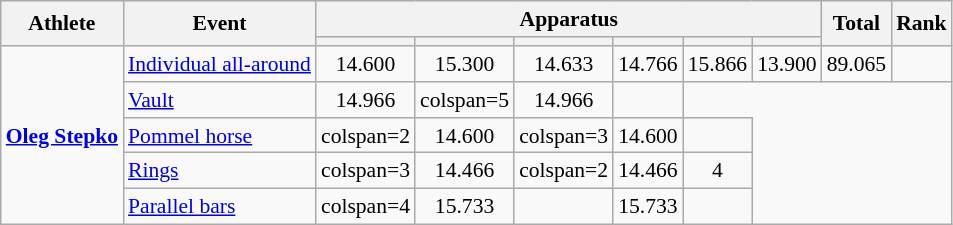<table class="wikitable" style="font-size:90%">
<tr>
<th rowspan=2>Athlete</th>
<th rowspan=2>Event</th>
<th colspan =6>Apparatus</th>
<th rowspan=2>Total</th>
<th rowspan=2>Rank</th>
</tr>
<tr style="font-size:95%">
<th></th>
<th></th>
<th></th>
<th></th>
<th></th>
<th></th>
</tr>
<tr align=center>
<td align=left rowspan=5><strong><a href='#'>Oleg Stepko</a></strong></td>
<td align=left><a href='#'>Individual all-around</a></td>
<td>14.600</td>
<td>15.300</td>
<td>14.633</td>
<td>14.766</td>
<td>15.866</td>
<td>13.900</td>
<td>89.065</td>
<td></td>
</tr>
<tr align=center>
<td align=left><a href='#'>Vault</a></td>
<td>14.966</td>
<td>colspan=5 </td>
<td>14.966</td>
<td></td>
</tr>
<tr align=center>
<td align=left><a href='#'>Pommel horse</a></td>
<td>colspan=2 </td>
<td>14.600</td>
<td>colspan=3 </td>
<td>14.600</td>
<td></td>
</tr>
<tr align=center>
<td align=left><a href='#'>Rings</a></td>
<td>colspan=3 </td>
<td>14.466</td>
<td>colspan=2 </td>
<td>14.466</td>
<td>4</td>
</tr>
<tr align=center>
<td align=left><a href='#'>Parallel bars</a></td>
<td>colspan=4 </td>
<td>15.733</td>
<td></td>
<td>15.733</td>
<td></td>
</tr>
</table>
